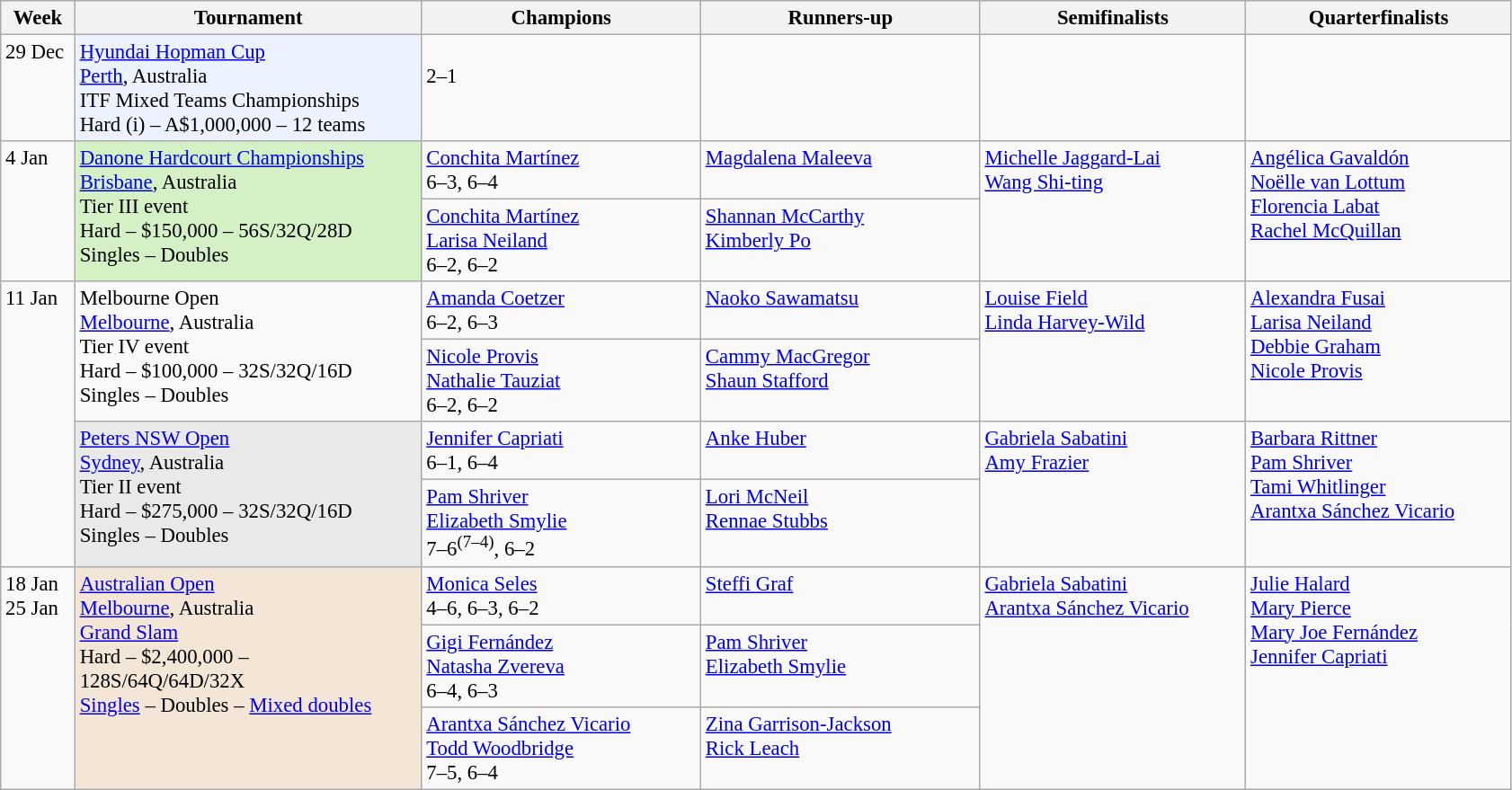<table class=wikitable style=font-size:95%>
<tr>
<th style="width:48px;">Week</th>
<th style="width:250px;">Tournament</th>
<th style="width:200px;">Champions</th>
<th style="width:200px;">Runners-up</th>
<th style="width:190px;">Semifinalists</th>
<th style="width:190px;">Quarterfinalists</th>
</tr>
<tr valign=top>
<td>29 Dec</td>
<td bgcolor=#ECF2FF><a href='#'>Hyundai Hopman Cup</a><br><a href='#'>Perth</a>, Australia<br>ITF Mixed Teams Championships<br>Hard (i) – A$1,000,000 – 12 teams</td>
<td><br>2–1</td>
<td></td>
<td><br></td>
<td><br><br><br></td>
</tr>
<tr valign="top">
<td rowspan=2>4 Jan</td>
<td rowspan=2 style="background:#d4f1c5;"><a href='#'>Danone Hardcourt Championships</a> <br> <a href='#'>Brisbane</a>, Australia <br> Tier III event <br> Hard – $150,000 – 56S/32Q/28D<br>Singles – Doubles</td>
<td> <a href='#'>Conchita Martínez</a><br>6–3, 6–4</td>
<td> <a href='#'>Magdalena Maleeva</a></td>
<td rowspan=2>  <a href='#'>Michelle Jaggard-Lai</a><br> <a href='#'>Wang Shi-ting</a></td>
<td rowspan=2> <a href='#'>Angélica Gavaldón</a><br> <a href='#'>Noëlle van Lottum</a><br> <a href='#'>Florencia Labat</a><br> <a href='#'>Rachel McQuillan</a></td>
</tr>
<tr valign="top">
<td> <a href='#'>Conchita Martínez</a> <br>  <a href='#'>Larisa Neiland</a><br> 6–2, 6–2</td>
<td> <a href='#'>Shannan McCarthy</a> <br>  <a href='#'>Kimberly Po</a></td>
</tr>
<tr valign=top>
<td rowspan=4>11 Jan</td>
<td rowspan=2>Melbourne Open <br> <a href='#'>Melbourne</a>, Australia <br> Tier IV event <br> Hard – $100,000 – 32S/32Q/16D<br>Singles – Doubles</td>
<td> <a href='#'>Amanda Coetzer</a><br>6–2, 6–3</td>
<td> <a href='#'>Naoko Sawamatsu</a></td>
<td rowspan=2>  <a href='#'>Louise Field</a><br> <a href='#'>Linda Harvey-Wild</a></td>
<td rowspan=2> <a href='#'>Alexandra Fusai</a><br> <a href='#'>Larisa Neiland</a><br> <a href='#'>Debbie Graham</a><br> <a href='#'>Nicole Provis</a></td>
</tr>
<tr valign=top>
<td> <a href='#'>Nicole Provis</a> <br>  <a href='#'>Nathalie Tauziat</a><br> 6–2, 6–2</td>
<td> <a href='#'>Cammy MacGregor</a> <br>  <a href='#'>Shaun Stafford</a></td>
</tr>
<tr valign=top>
<td rowspan=2 style="background:#e9e9e9;"><a href='#'>Peters NSW Open</a> <br> <a href='#'>Sydney</a>, Australia <br> Tier II event <br> Hard – $275,000 – 32S/32Q/16D<br>Singles – Doubles</td>
<td> <a href='#'>Jennifer Capriati</a><br>6–1, 6–4</td>
<td> <a href='#'>Anke Huber</a></td>
<td rowspan=2>  <a href='#'>Gabriela Sabatini</a><br> <a href='#'>Amy Frazier</a></td>
<td rowspan=2> <a href='#'>Barbara Rittner</a><br> <a href='#'>Pam Shriver</a><br> <a href='#'>Tami Whitlinger</a><br> <a href='#'>Arantxa Sánchez Vicario</a></td>
</tr>
<tr valign=top>
<td> <a href='#'>Pam Shriver</a> <br>  <a href='#'>Elizabeth Smylie</a><br> 7–6<sup>(7–4)</sup>, 6–2</td>
<td> <a href='#'>Lori McNeil</a> <br>  <a href='#'>Rennae Stubbs</a></td>
</tr>
<tr valign=top>
<td rowspan=3>18 Jan<br>25 Jan</td>
<td rowspan=3 bgcolor=#F3E6D7><a href='#'>Australian Open</a><br> <a href='#'>Melbourne</a>, Australia <br> <a href='#'>Grand Slam</a> <br> Hard – $2,400,000 – 128S/64Q/64D/32X <br><a href='#'>Singles</a> – Doubles – <a href='#'>Mixed doubles</a></td>
<td> <a href='#'>Monica Seles</a><br>4–6, 6–3, 6–2</td>
<td> <a href='#'>Steffi Graf</a></td>
<td rowspan=3>  <a href='#'>Gabriela Sabatini</a><br> <a href='#'>Arantxa Sánchez Vicario</a></td>
<td rowspan=3> <a href='#'>Julie Halard</a><br> <a href='#'>Mary Pierce</a><br> <a href='#'>Mary Joe Fernández</a><br> <a href='#'>Jennifer Capriati</a></td>
</tr>
<tr valign=top>
<td> <a href='#'>Gigi Fernández</a> <br>  <a href='#'>Natasha Zvereva</a><br> 6–4, 6–3</td>
<td> <a href='#'>Pam Shriver</a> <br>  <a href='#'>Elizabeth Smylie</a></td>
</tr>
<tr valign=top>
<td> <a href='#'>Arantxa Sánchez Vicario</a> <br>  <a href='#'>Todd Woodbridge</a><br> 7–5, 6–4</td>
<td> <a href='#'>Zina Garrison-Jackson</a> <br>  <a href='#'>Rick Leach</a></td>
</tr>
</table>
